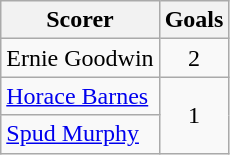<table class="wikitable">
<tr>
<th>Scorer</th>
<th>Goals</th>
</tr>
<tr>
<td>Ernie Goodwin</td>
<td align=center>2</td>
</tr>
<tr>
<td> <a href='#'>Horace Barnes</a></td>
<td rowspan="2" align=center>1</td>
</tr>
<tr>
<td> <a href='#'>Spud Murphy</a></td>
</tr>
</table>
